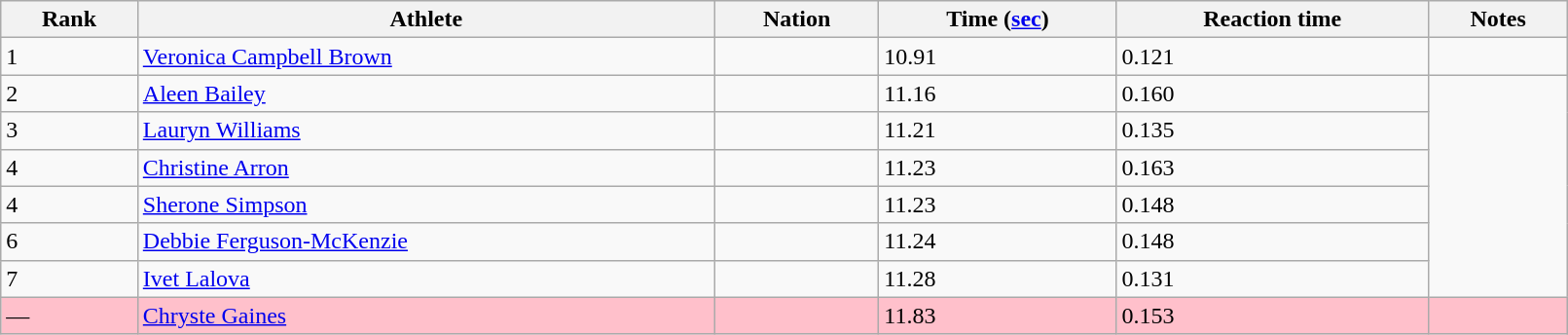<table class="wikitable" style="text=align:center;" width=85%>
<tr>
<th>Rank</th>
<th>Athlete</th>
<th>Nation</th>
<th>Time (<a href='#'>sec</a>)</th>
<th>Reaction time</th>
<th>Notes</th>
</tr>
<tr>
<td>1</td>
<td><a href='#'>Veronica Campbell Brown</a></td>
<td></td>
<td>10.91</td>
<td>0.121</td>
<td></td>
</tr>
<tr>
<td>2</td>
<td><a href='#'>Aleen Bailey</a></td>
<td></td>
<td>11.16</td>
<td>0.160</td>
</tr>
<tr>
<td>3</td>
<td><a href='#'>Lauryn Williams</a></td>
<td></td>
<td>11.21</td>
<td>0.135</td>
</tr>
<tr>
<td>4</td>
<td><a href='#'>Christine Arron</a></td>
<td></td>
<td>11.23</td>
<td>0.163</td>
</tr>
<tr>
<td>4</td>
<td><a href='#'>Sherone Simpson</a></td>
<td></td>
<td>11.23</td>
<td>0.148</td>
</tr>
<tr>
<td>6</td>
<td><a href='#'>Debbie Ferguson-McKenzie</a></td>
<td></td>
<td>11.24</td>
<td>0.148</td>
</tr>
<tr>
<td>7</td>
<td><a href='#'>Ivet Lalova</a></td>
<td></td>
<td>11.28</td>
<td>0.131</td>
</tr>
<tr bgcolor=pink>
<td>—</td>
<td><a href='#'>Chryste Gaines</a></td>
<td></td>
<td>11.83</td>
<td>0.153</td>
<td></td>
</tr>
</table>
